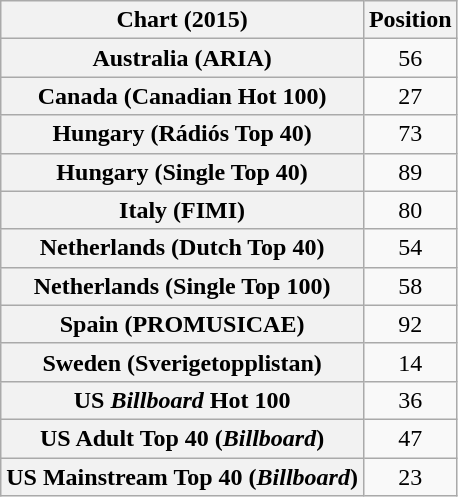<table class="wikitable sortable plainrowheaders" style="text-align:center">
<tr>
<th scope="col">Chart (2015)</th>
<th scope="col">Position</th>
</tr>
<tr>
<th scope="row">Australia (ARIA)</th>
<td>56</td>
</tr>
<tr>
<th scope="row">Canada (Canadian Hot 100)</th>
<td>27</td>
</tr>
<tr>
<th scope="row">Hungary (Rádiós Top 40)</th>
<td>73</td>
</tr>
<tr>
<th scope="row">Hungary (Single Top 40)</th>
<td>89</td>
</tr>
<tr>
<th scope="row">Italy (FIMI)</th>
<td>80</td>
</tr>
<tr>
<th scope="row">Netherlands (Dutch Top 40)</th>
<td>54</td>
</tr>
<tr>
<th scope="row">Netherlands (Single Top 100)</th>
<td>58</td>
</tr>
<tr>
<th scope="row">Spain (PROMUSICAE)</th>
<td>92</td>
</tr>
<tr>
<th scope="row">Sweden (Sverigetopplistan)</th>
<td>14</td>
</tr>
<tr>
<th scope="row">US <em>Billboard</em> Hot 100</th>
<td>36</td>
</tr>
<tr>
<th scope="row">US Adult Top 40 (<em>Billboard</em>)</th>
<td>47</td>
</tr>
<tr>
<th scope="row">US Mainstream Top 40 (<em>Billboard</em>)</th>
<td>23</td>
</tr>
</table>
